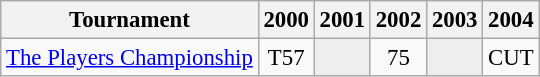<table class="wikitable" style="font-size:95%;text-align:center;">
<tr>
<th>Tournament</th>
<th>2000</th>
<th>2001</th>
<th>2002</th>
<th>2003</th>
<th>2004</th>
</tr>
<tr>
<td align=left><a href='#'>The Players Championship</a></td>
<td>T57</td>
<td style="background:#eeeeee;"></td>
<td>75</td>
<td style="background:#eeeeee;"></td>
<td>CUT</td>
</tr>
</table>
